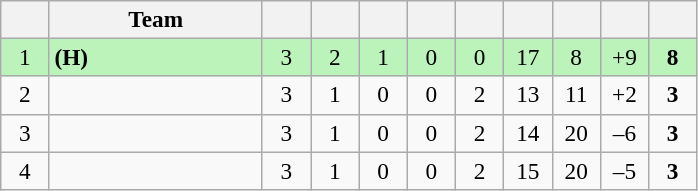<table class="wikitable" style="text-align: center; font-size: 97%;">
<tr>
<th width="25"></th>
<th width="135">Team</th>
<th width="25"></th>
<th width="25"></th>
<th width="25"></th>
<th width="25"></th>
<th width="25"></th>
<th width="25"></th>
<th width="25"></th>
<th width="25"></th>
<th width="25"></th>
</tr>
<tr style="background-color: #bbf3bb;">
<td>1</td>
<td align=left> <strong>(H)</strong></td>
<td>3</td>
<td>2</td>
<td>1</td>
<td>0</td>
<td>0</td>
<td>17</td>
<td>8</td>
<td>+9</td>
<td><strong>8</strong></td>
</tr>
<tr>
<td>2</td>
<td align=left></td>
<td>3</td>
<td>1</td>
<td>0</td>
<td>0</td>
<td>2</td>
<td>13</td>
<td>11</td>
<td>+2</td>
<td><strong>3</strong></td>
</tr>
<tr>
<td>3</td>
<td align=left></td>
<td>3</td>
<td>1</td>
<td>0</td>
<td>0</td>
<td>2</td>
<td>14</td>
<td>20</td>
<td>–6</td>
<td><strong>3</strong></td>
</tr>
<tr>
<td>4</td>
<td align=left></td>
<td>3</td>
<td>1</td>
<td>0</td>
<td>0</td>
<td>2</td>
<td>15</td>
<td>20</td>
<td>–5</td>
<td><strong>3</strong></td>
</tr>
</table>
